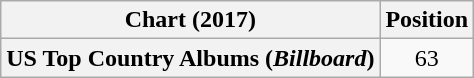<table class="wikitable plainrowheaders" style="text-align:center">
<tr>
<th scope="col">Chart (2017)</th>
<th scope="col">Position</th>
</tr>
<tr>
<th scope="row">US Top Country Albums (<em>Billboard</em>)</th>
<td>63</td>
</tr>
</table>
